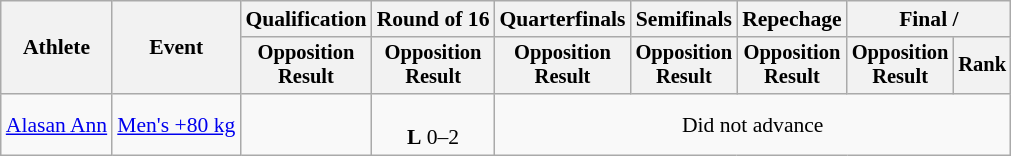<table class=wikitable style=font-size:90%;text-align:center>
<tr>
<th rowspan=2>Athlete</th>
<th rowspan=2>Event</th>
<th>Qualification</th>
<th>Round of 16</th>
<th>Quarterfinals</th>
<th>Semifinals</th>
<th>Repechage</th>
<th colspan=2>Final / </th>
</tr>
<tr style=font-size:95%>
<th>Opposition<br>Result</th>
<th>Opposition<br>Result</th>
<th>Opposition<br>Result</th>
<th>Opposition<br>Result</th>
<th>Opposition<br>Result</th>
<th>Opposition<br>Result</th>
<th>Rank</th>
</tr>
<tr align=center>
<td align=left><a href='#'>Alasan Ann</a></td>
<td align=left><a href='#'>Men's +80 kg</a></td>
<td></td>
<td><br><strong>L</strong> 0–2</td>
<td colspan="5">Did not advance</td>
</tr>
</table>
